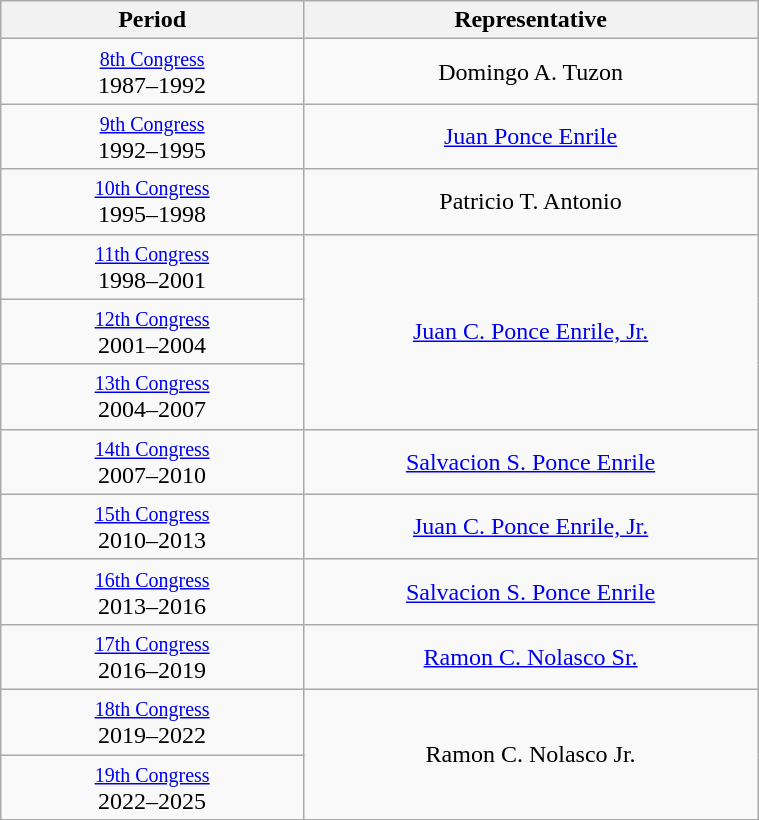<table class="wikitable" style="text-align:center; width:40%;">
<tr>
<th width="40%">Period</th>
<th>Representative</th>
</tr>
<tr>
<td><small><a href='#'>8th Congress</a></small><br>1987–1992</td>
<td>Domingo A. Tuzon</td>
</tr>
<tr>
<td><small><a href='#'>9th Congress</a></small><br>1992–1995</td>
<td><a href='#'>Juan Ponce Enrile</a></td>
</tr>
<tr>
<td><small><a href='#'>10th Congress</a></small><br>1995–1998</td>
<td>Patricio T. Antonio</td>
</tr>
<tr>
<td><small><a href='#'>11th Congress</a></small><br>1998–2001</td>
<td rowspan="3"><a href='#'>Juan C. Ponce Enrile, Jr.</a></td>
</tr>
<tr>
<td><small><a href='#'>12th Congress</a></small><br>2001–2004</td>
</tr>
<tr>
<td><small><a href='#'>13th Congress</a></small><br>2004–2007</td>
</tr>
<tr>
<td><small><a href='#'>14th Congress</a></small><br>2007–2010</td>
<td><a href='#'>Salvacion S. Ponce Enrile</a></td>
</tr>
<tr>
<td><small><a href='#'>15th Congress</a></small><br>2010–2013</td>
<td><a href='#'>Juan C. Ponce Enrile, Jr.</a></td>
</tr>
<tr>
<td><small><a href='#'>16th Congress</a></small><br>2013–2016</td>
<td><a href='#'>Salvacion S. Ponce Enrile</a></td>
</tr>
<tr>
<td><small><a href='#'>17th Congress</a></small><br>2016–2019</td>
<td><a href='#'>Ramon C. Nolasco Sr.</a></td>
</tr>
<tr>
<td><small><a href='#'>18th Congress</a></small><br>2019–2022</td>
<td rowspan="2">Ramon C. Nolasco Jr.</td>
</tr>
<tr>
<td><small><a href='#'>19th Congress</a></small><br>2022–2025</td>
</tr>
</table>
